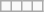<table class=wikitable style="font-size: 95%">
<tr>
<td> </td>
<td> </td>
<td> </td>
<td></td>
</tr>
</table>
